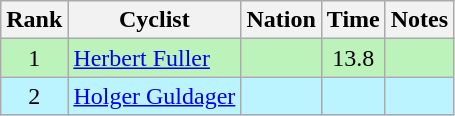<table class="wikitable sortable" style="text-align:center">
<tr>
<th>Rank</th>
<th>Cyclist</th>
<th>Nation</th>
<th>Time</th>
<th>Notes</th>
</tr>
<tr bgcolor=bbf3bb>
<td>1</td>
<td align=left><a href='#'>Herbert Fuller</a></td>
<td align=left></td>
<td>13.8</td>
<td></td>
</tr>
<tr bgcolor=bbf3ff>
<td>2</td>
<td align=left><a href='#'>Holger Guldager</a></td>
<td align=left></td>
<td></td>
<td></td>
</tr>
</table>
